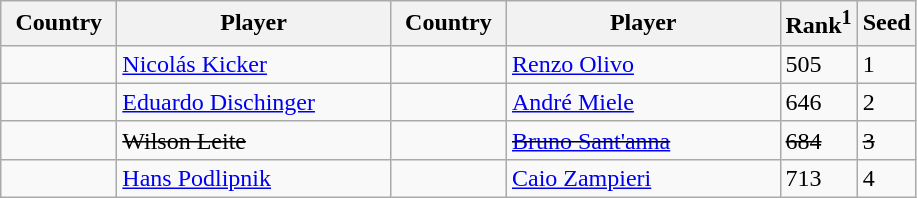<table class="sortable wikitable">
<tr>
<th width="70">Country</th>
<th width="175">Player</th>
<th width="70">Country</th>
<th width="175">Player</th>
<th>Rank<sup>1</sup></th>
<th>Seed</th>
</tr>
<tr>
<td></td>
<td><a href='#'>Nicolás Kicker</a></td>
<td></td>
<td><a href='#'>Renzo Olivo</a></td>
<td>505</td>
<td>1</td>
</tr>
<tr>
<td></td>
<td><a href='#'>Eduardo Dischinger</a></td>
<td></td>
<td><a href='#'>André Miele</a></td>
<td>646</td>
<td>2</td>
</tr>
<tr>
<td></td>
<td><s>Wilson Leite</s></td>
<td></td>
<td><s><a href='#'>Bruno Sant'anna</a></s></td>
<td><s>684</s></td>
<td><s>3</s></td>
</tr>
<tr>
<td></td>
<td><a href='#'>Hans Podlipnik</a></td>
<td></td>
<td><a href='#'>Caio Zampieri</a></td>
<td>713</td>
<td>4</td>
</tr>
</table>
